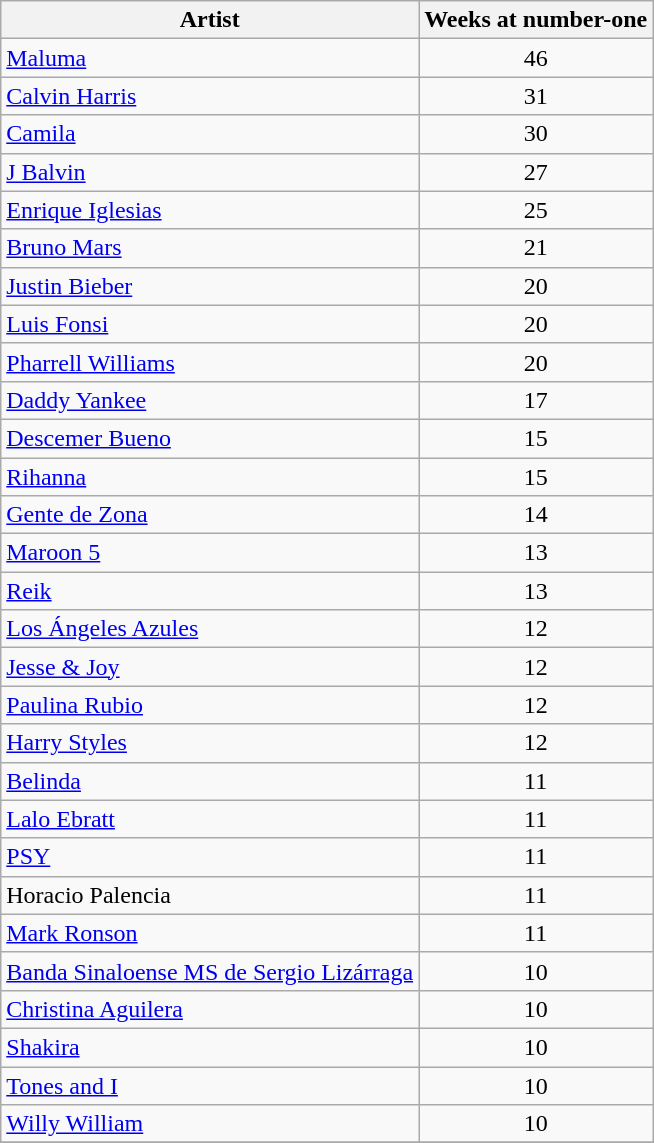<table class="wikitable sortable" border="1" style="text-align: center;">
<tr>
<th>Artist</th>
<th>Weeks at number-one</th>
</tr>
<tr>
<td align=left><a href='#'>Maluma</a></td>
<td>46</td>
</tr>
<tr>
<td align=left><a href='#'>Calvin Harris</a></td>
<td>31</td>
</tr>
<tr>
<td align=left><a href='#'>Camila</a></td>
<td>30</td>
</tr>
<tr>
<td align=left><a href='#'>J Balvin</a></td>
<td>27</td>
</tr>
<tr>
<td align=left><a href='#'>Enrique Iglesias</a></td>
<td>25</td>
</tr>
<tr>
<td align=left><a href='#'>Bruno Mars</a></td>
<td>21</td>
</tr>
<tr>
<td align=left><a href='#'>Justin Bieber</a></td>
<td>20</td>
</tr>
<tr>
<td align=left><a href='#'>Luis Fonsi</a></td>
<td>20</td>
</tr>
<tr>
<td align=left><a href='#'>Pharrell Williams</a></td>
<td>20</td>
</tr>
<tr>
<td align=left><a href='#'>Daddy Yankee</a></td>
<td>17</td>
</tr>
<tr>
<td align=left><a href='#'>Descemer Bueno</a></td>
<td>15</td>
</tr>
<tr>
<td align=left><a href='#'>Rihanna</a></td>
<td>15</td>
</tr>
<tr>
<td align=left><a href='#'>Gente de Zona</a></td>
<td>14</td>
</tr>
<tr>
<td align=left><a href='#'>Maroon 5</a></td>
<td>13</td>
</tr>
<tr>
<td align=left><a href='#'>Reik</a></td>
<td>13</td>
</tr>
<tr>
<td align=left><a href='#'>Los Ángeles Azules</a></td>
<td>12</td>
</tr>
<tr>
<td align=left><a href='#'>Jesse & Joy</a></td>
<td>12</td>
</tr>
<tr>
<td align=left><a href='#'>Paulina Rubio</a></td>
<td>12</td>
</tr>
<tr>
<td align=left><a href='#'>Harry Styles</a></td>
<td>12</td>
</tr>
<tr>
<td align=left><a href='#'>Belinda</a></td>
<td>11</td>
</tr>
<tr>
<td align=left><a href='#'>Lalo Ebratt</a></td>
<td>11</td>
</tr>
<tr>
<td align=left><a href='#'>PSY</a></td>
<td>11</td>
</tr>
<tr>
<td align=left>Horacio Palencia</td>
<td>11</td>
</tr>
<tr>
<td align=left><a href='#'>Mark Ronson</a></td>
<td>11</td>
</tr>
<tr>
<td align=left><a href='#'>Banda Sinaloense MS de Sergio Lizárraga</a></td>
<td>10</td>
</tr>
<tr>
<td align=left><a href='#'>Christina Aguilera</a></td>
<td>10</td>
</tr>
<tr>
<td align=left><a href='#'>Shakira</a></td>
<td>10</td>
</tr>
<tr>
<td align=left><a href='#'>Tones and I</a></td>
<td>10</td>
</tr>
<tr>
<td align=left><a href='#'>Willy William</a></td>
<td>10</td>
</tr>
<tr>
</tr>
</table>
